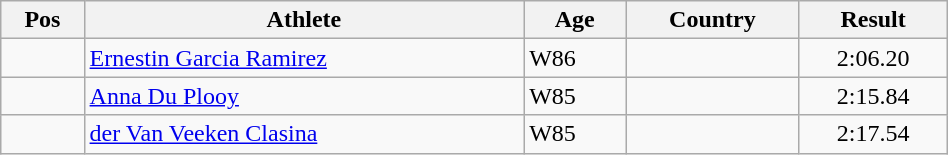<table class="wikitable"  style="text-align:center; width:50%;">
<tr>
<th>Pos</th>
<th>Athlete</th>
<th>Age</th>
<th>Country</th>
<th>Result</th>
</tr>
<tr>
<td align=center></td>
<td align=left><a href='#'>Ernestin Garcia Ramirez</a></td>
<td align=left>W86</td>
<td align=left></td>
<td>2:06.20</td>
</tr>
<tr>
<td align=center></td>
<td align=left><a href='#'>Anna Du Plooy</a></td>
<td align=left>W85</td>
<td align=left></td>
<td>2:15.84</td>
</tr>
<tr>
<td align=center></td>
<td align=left><a href='#'>der Van Veeken Clasina</a></td>
<td align=left>W85</td>
<td align=left></td>
<td>2:17.54</td>
</tr>
</table>
